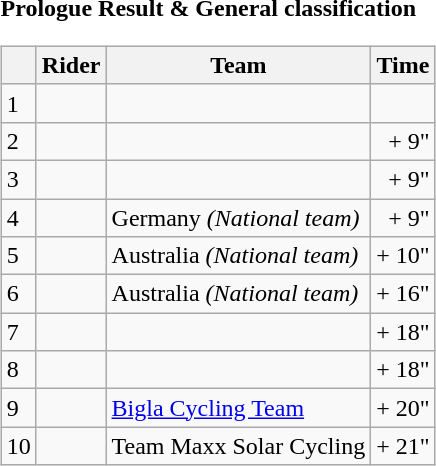<table>
<tr>
<td><strong>Prologue Result  & General classification</strong><br><table class="wikitable">
<tr>
<th></th>
<th>Rider</th>
<th>Team</th>
<th>Time</th>
</tr>
<tr>
<td>1</td>
<td></td>
<td></td>
<td align="right"></td>
</tr>
<tr>
<td>2</td>
<td></td>
<td></td>
<td align="right">+ 9"</td>
</tr>
<tr>
<td>3</td>
<td></td>
<td></td>
<td align="right">+ 9"</td>
</tr>
<tr>
<td>4</td>
<td></td>
<td>Germany <em>(National team)</em></td>
<td align="right">+ 9"</td>
</tr>
<tr>
<td>5</td>
<td></td>
<td>Australia <em>(National team)</em></td>
<td align="right">+ 10"</td>
</tr>
<tr>
<td>6</td>
<td></td>
<td>Australia <em>(National team)</em></td>
<td align="right">+ 16"</td>
</tr>
<tr>
<td>7</td>
<td></td>
<td></td>
<td align="right">+ 18"</td>
</tr>
<tr>
<td>8</td>
<td></td>
<td></td>
<td align="right">+ 18"</td>
</tr>
<tr>
<td>9</td>
<td></td>
<td><a href='#'>Bigla Cycling Team</a></td>
<td align="right">+ 20"</td>
</tr>
<tr>
<td>10</td>
<td></td>
<td>Team Maxx Solar Cycling</td>
<td align="right">+ 21"</td>
</tr>
</table>
</td>
</tr>
<tr>
</tr>
</table>
